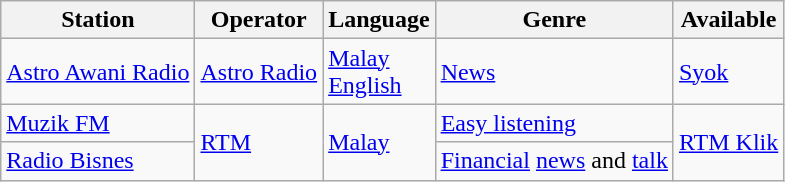<table class="wikitable">
<tr>
<th>Station</th>
<th>Operator</th>
<th>Language</th>
<th>Genre</th>
<th>Available</th>
</tr>
<tr>
<td><a href='#'>Astro Awani Radio</a></td>
<td><a href='#'>Astro Radio</a></td>
<td><a href='#'>Malay</a><br><a href='#'>English</a></td>
<td><a href='#'>News</a></td>
<td><a href='#'>Syok</a></td>
</tr>
<tr>
<td><a href='#'>Muzik FM</a></td>
<td rowspan="2"><a href='#'>RTM</a></td>
<td rowspan="2"><a href='#'>Malay</a></td>
<td><a href='#'>Easy listening</a></td>
<td rowspan="2"><a href='#'>RTM Klik</a></td>
</tr>
<tr>
<td><a href='#'>Radio Bisnes</a></td>
<td><a href='#'>Financial</a> <a href='#'>news</a> and <a href='#'>talk</a></td>
</tr>
</table>
